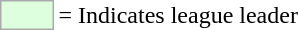<table>
<tr>
<td style="background:#DDFFDD; border:1px solid #aaa; width:2em;"></td>
<td>= Indicates league leader</td>
</tr>
</table>
